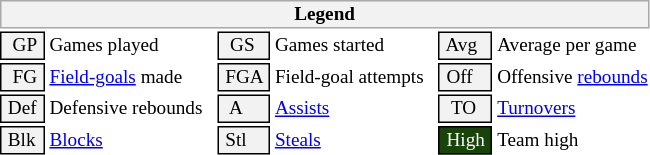<table class="toccolours" style="font-size: 80%; white-space: nowrap;">
<tr>
<th colspan="6" style="background-color: #F2F2F2; border: 1px solid #AAAAAA;">Legend</th>
</tr>
<tr>
<td style="background-color: #F2F2F2; border: 1px solid black;">  GP </td>
<td>Games played</td>
<td style="background-color: #F2F2F2; border: 1px solid black">  GS </td>
<td>Games started</td>
<td style="background-color: #F2F2F2; border: 1px solid black"> Avg </td>
<td>Average per game</td>
</tr>
<tr>
<td style="background-color: #F2F2F2; border: 1px solid black">  FG </td>
<td style="padding-right: 8px"><a href='#'>Field-goals</a> made</td>
<td style="background-color: #F2F2F2; border: 1px solid black"> FGA </td>
<td style="padding-right: 8px">Field-goal attempts</td>
<td style="background-color: #F2F2F2; border: 1px solid black;"> Off </td>
<td>Offensive <a href='#'>rebounds</a></td>
</tr>
<tr>
<td style="background-color: #F2F2F2; border: 1px solid black;"> Def </td>
<td style="padding-right: 8px">Defensive rebounds</td>
<td style="background-color: #F2F2F2; border: 1px solid black">  A </td>
<td style="padding-right: 8px"><a href='#'>Assists</a></td>
<td style="background-color: #F2F2F2; border: 1px solid black">  TO</td>
<td><a href='#'>Turnovers</a></td>
</tr>
<tr>
<td style="background-color: #F2F2F2; border: 1px solid black;"> Blk </td>
<td><a href='#'>Blocks</a></td>
<td style="background-color: #F2F2F2; border: 1px solid black"> Stl </td>
<td><a href='#'>Steals</a></td>
<td style="background:#18440a; color:#ffffff;; border: 1px solid black"> High </td>
<td>Team high</td>
</tr>
<tr>
</tr>
</table>
